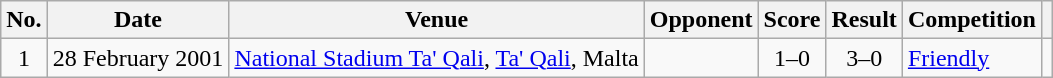<table class="wikitable sortable">
<tr>
<th scope=col>No.</th>
<th scope=col>Date</th>
<th scope=col>Venue</th>
<th scope=col>Opponent</th>
<th scope=col>Score</th>
<th scope=col>Result</th>
<th scope=col>Competition</th>
<th scope=col class="unsortable"></th>
</tr>
<tr>
<td align="center">1</td>
<td>28 February 2001</td>
<td><a href='#'>National Stadium Ta' Qali</a>, <a href='#'>Ta' Qali</a>, Malta</td>
<td></td>
<td align="center">1–0</td>
<td align="center">3–0</td>
<td><a href='#'>Friendly</a></td>
<td></td>
</tr>
</table>
